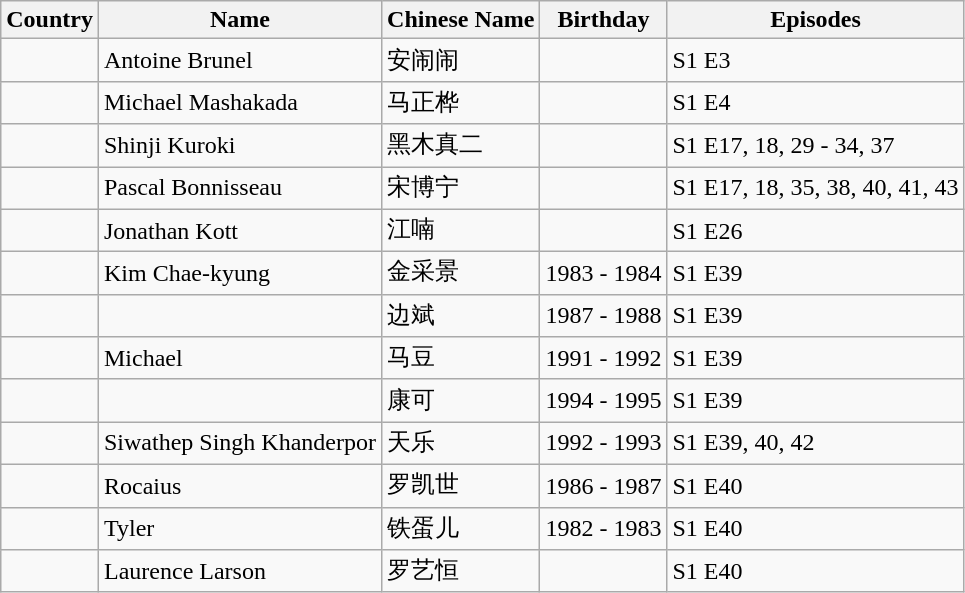<table class="wikitable">
<tr>
<th>Country</th>
<th>Name</th>
<th>Chinese Name</th>
<th>Birthday</th>
<th>Episodes</th>
</tr>
<tr>
<td></td>
<td>Antoine Brunel</td>
<td>安闹闹</td>
<td></td>
<td>S1 E3</td>
</tr>
<tr>
<td></td>
<td>Michael Mashakada</td>
<td>马正桦</td>
<td></td>
<td>S1 E4</td>
</tr>
<tr>
<td></td>
<td>Shinji Kuroki</td>
<td>黑木真二</td>
<td></td>
<td>S1 E17, 18, 29 - 34, 37</td>
</tr>
<tr>
<td></td>
<td>Pascal Bonnisseau</td>
<td>宋博宁</td>
<td></td>
<td>S1 E17, 18, 35, 38, 40, 41, 43</td>
</tr>
<tr>
<td></td>
<td>Jonathan Kott</td>
<td>江喃</td>
<td></td>
<td>S1 E26</td>
</tr>
<tr>
<td></td>
<td>Kim Chae-kyung</td>
<td>金采景</td>
<td>1983 - 1984</td>
<td>S1 E39</td>
</tr>
<tr>
<td></td>
<td></td>
<td>边斌</td>
<td>1987 - 1988</td>
<td>S1 E39</td>
</tr>
<tr>
<td></td>
<td>Michael</td>
<td>马豆</td>
<td>1991 - 1992</td>
<td>S1 E39</td>
</tr>
<tr>
<td></td>
<td></td>
<td>康可</td>
<td>1994 - 1995</td>
<td>S1 E39</td>
</tr>
<tr>
<td><br></td>
<td>Siwathep Singh Khanderpor</td>
<td>天乐</td>
<td>1992 - 1993</td>
<td>S1 E39, 40, 42</td>
</tr>
<tr>
<td></td>
<td>Rocaius</td>
<td>罗凯世</td>
<td>1986 - 1987</td>
<td>S1 E40</td>
</tr>
<tr>
<td></td>
<td>Tyler</td>
<td>铁蛋儿</td>
<td>1982 - 1983</td>
<td>S1 E40</td>
</tr>
<tr>
<td></td>
<td>Laurence Larson</td>
<td>罗艺恒</td>
<td></td>
<td>S1 E40</td>
</tr>
</table>
